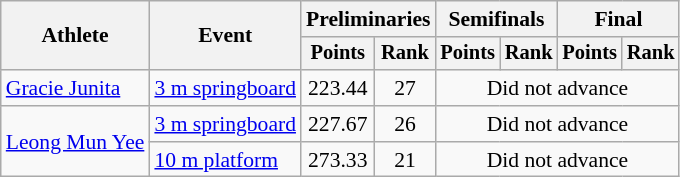<table class=wikitable style="font-size:90%">
<tr>
<th rowspan="2">Athlete</th>
<th rowspan="2">Event</th>
<th colspan="2">Preliminaries</th>
<th colspan="2">Semifinals</th>
<th colspan="2">Final</th>
</tr>
<tr style="font-size:95%">
<th>Points</th>
<th>Rank</th>
<th>Points</th>
<th>Rank</th>
<th>Points</th>
<th>Rank</th>
</tr>
<tr align=center>
<td align=left><a href='#'>Gracie Junita</a></td>
<td align=left><a href='#'>3 m springboard</a></td>
<td>223.44</td>
<td>27</td>
<td colspan=4>Did not advance</td>
</tr>
<tr align=center>
<td align=left rowspan=2><a href='#'>Leong Mun Yee</a></td>
<td align=left><a href='#'>3 m springboard</a></td>
<td>227.67</td>
<td>26</td>
<td colspan=4>Did not advance</td>
</tr>
<tr align=center>
<td align=left><a href='#'>10 m platform</a></td>
<td>273.33</td>
<td>21</td>
<td colspan=4>Did not advance</td>
</tr>
</table>
